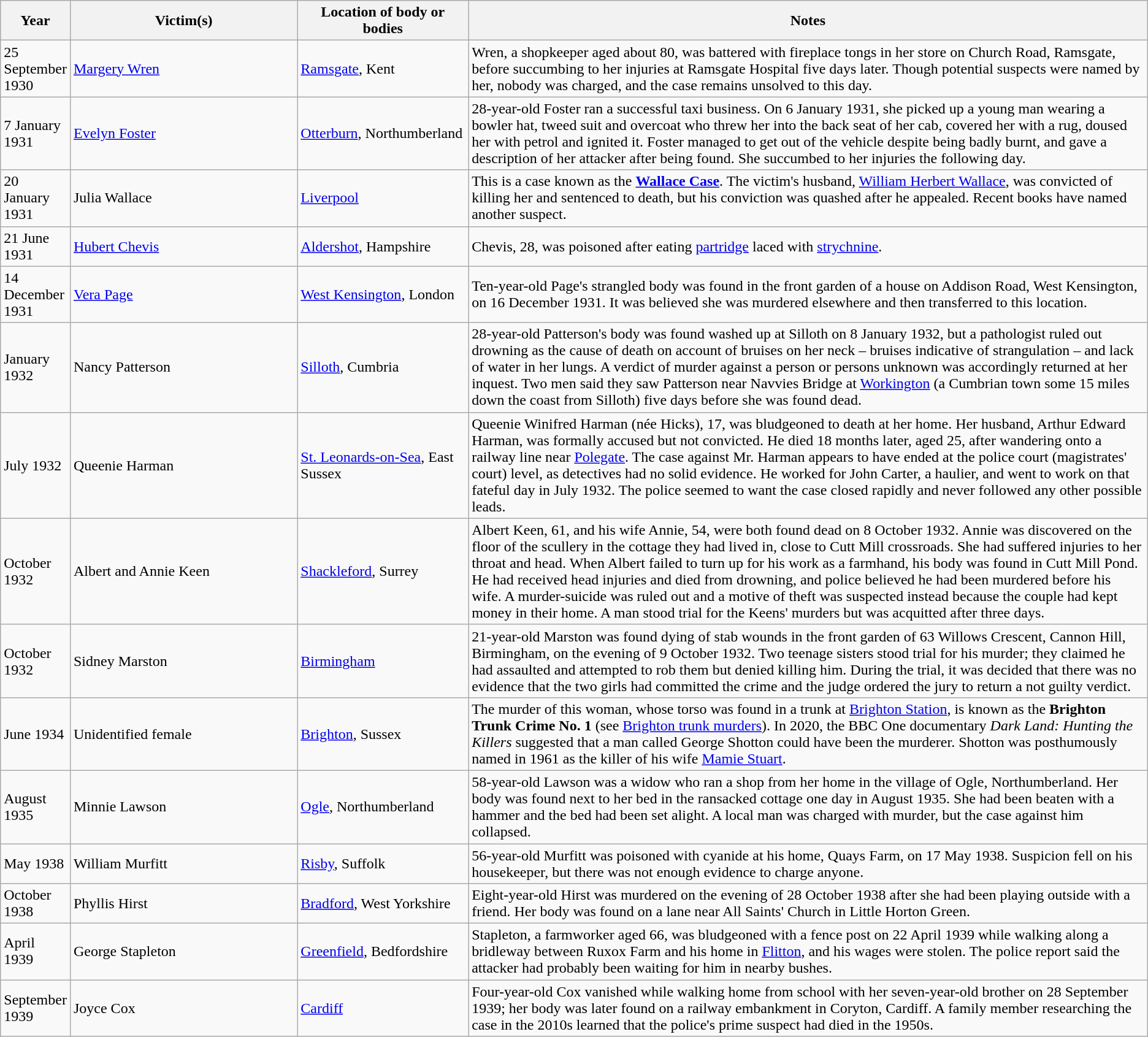<table class="wikitable sortable">
<tr>
<th width=5%>Year</th>
<th style="width:20%;">Victim(s)</th>
<th style="width:15%;">Location of body or bodies</th>
<th style="width:60%;">Notes</th>
</tr>
<tr>
<td>25 September 1930</td>
<td><a href='#'>Margery Wren</a></td>
<td><a href='#'>Ramsgate</a>, Kent</td>
<td>Wren, a shopkeeper aged about 80, was battered with fireplace tongs in her store on Church Road, Ramsgate, before succumbing to her injuries at Ramsgate Hospital five days later. Though potential suspects were named by her, nobody was charged, and the case remains unsolved to this day.</td>
</tr>
<tr>
<td>7 January 1931</td>
<td><a href='#'>Evelyn Foster</a></td>
<td><a href='#'>Otterburn</a>, Northumberland</td>
<td>28-year-old Foster ran a successful taxi business. On 6 January 1931, she picked up a young man wearing a bowler hat, tweed suit and overcoat who threw her into the back seat of her cab, covered her with a rug, doused her with petrol and ignited it. Foster managed to get out of the vehicle despite being badly burnt, and gave a description of her attacker after being found. She succumbed to her injuries the following day.</td>
</tr>
<tr>
<td>20 January 1931</td>
<td>Julia Wallace</td>
<td><a href='#'>Liverpool</a></td>
<td>This is a case known as the <strong><a href='#'>Wallace Case</a></strong>. The victim's husband, <a href='#'>William Herbert Wallace</a>, was convicted of killing her and sentenced to death, but his conviction was quashed after he appealed. Recent books have named another suspect.</td>
</tr>
<tr>
<td>21 June 1931</td>
<td><a href='#'>Hubert Chevis</a></td>
<td><a href='#'>Aldershot</a>, Hampshire</td>
<td>Chevis, 28, was poisoned after eating <a href='#'>partridge</a> laced with <a href='#'>strychnine</a>.</td>
</tr>
<tr>
<td>14 December 1931</td>
<td><a href='#'>Vera Page</a></td>
<td><a href='#'>West Kensington</a>, London</td>
<td>Ten-year-old Page's strangled body was found in the front garden of a house on Addison Road, West Kensington, on 16 December 1931. It was believed she was murdered elsewhere and then transferred to this location.</td>
</tr>
<tr>
<td>January 1932</td>
<td>Nancy Patterson</td>
<td><a href='#'>Silloth</a>, Cumbria</td>
<td>28-year-old Patterson's body was found washed up at Silloth on 8 January 1932, but a pathologist ruled out drowning as the cause of death on account of bruises on her neck – bruises indicative of strangulation – and lack of water in her lungs. A verdict of murder against a person or persons unknown was accordingly returned at her inquest. Two men said they saw Patterson near Navvies Bridge at <a href='#'>Workington</a> (a Cumbrian town some 15 miles down the coast from Silloth) five days before she was found dead.</td>
</tr>
<tr>
<td>July 1932</td>
<td>Queenie Harman</td>
<td><a href='#'>St. Leonards-on-Sea</a>, East Sussex</td>
<td>Queenie Winifred Harman (née Hicks), 17, was bludgeoned to death at her home. Her husband, Arthur Edward Harman, was formally accused but not convicted. He died 18 months later, aged 25, after wandering onto a railway line near <a href='#'>Polegate</a>. The case against Mr. Harman appears to have ended at the police court (magistrates' court) level, as detectives had no solid evidence. He worked for John Carter, a haulier, and went to work on that fateful day in July 1932. The police seemed to want the case closed rapidly and never followed any other possible leads.</td>
</tr>
<tr>
<td>October 1932</td>
<td>Albert and Annie Keen</td>
<td><a href='#'>Shackleford</a>, Surrey</td>
<td>Albert Keen, 61, and his wife Annie, 54, were both found dead on 8 October 1932. Annie was discovered on the floor of the scullery in the cottage they had lived in, close to Cutt Mill crossroads. She had suffered injuries to her throat and head. When Albert failed to turn up for his work as a farmhand, his body was found in Cutt Mill Pond. He had received head injuries and died from drowning, and police believed he had been murdered before his wife. A murder-suicide was ruled out and a motive of theft was suspected instead because the couple had kept money in their home. A man stood trial for the Keens' murders but was acquitted after three days.</td>
</tr>
<tr>
<td>October 1932</td>
<td>Sidney Marston</td>
<td><a href='#'>Birmingham</a></td>
<td>21-year-old Marston was found dying of stab wounds in the front garden of 63 Willows Crescent, Cannon Hill, Birmingham, on the evening of 9 October 1932. Two teenage sisters stood trial for his murder; they claimed he had assaulted and attempted to rob them but denied killing him. During the trial, it was decided that there was no evidence that the two girls had committed the crime and the judge ordered the jury to return a not guilty verdict.</td>
</tr>
<tr>
<td>June 1934</td>
<td>Unidentified female</td>
<td><a href='#'>Brighton</a>, Sussex</td>
<td>The murder of this woman, whose torso was found in a trunk at <a href='#'>Brighton Station</a>, is known as the <strong>Brighton Trunk Crime No. 1</strong> (see <a href='#'>Brighton trunk murders</a>). In 2020, the BBC One documentary <em>Dark Land: Hunting the Killers</em> suggested that a man called George Shotton could have been the murderer. Shotton was posthumously named in 1961 as the killer of his wife <a href='#'>Mamie Stuart</a>.</td>
</tr>
<tr>
<td>August 1935</td>
<td>Minnie Lawson</td>
<td><a href='#'>Ogle</a>, Northumberland</td>
<td>58-year-old Lawson was a widow who ran a shop from her home in the village of Ogle, Northumberland. Her body was found next to her bed in the ransacked cottage one day in August 1935. She had been beaten with a hammer and the bed had been set alight. A local man was charged with murder, but the case against him collapsed.</td>
</tr>
<tr>
<td>May 1938</td>
<td>William Murfitt</td>
<td><a href='#'>Risby</a>, Suffolk</td>
<td>56-year-old Murfitt was poisoned with cyanide at his home, Quays Farm, on 17 May 1938. Suspicion fell on his housekeeper, but there was not enough evidence to charge anyone.</td>
</tr>
<tr>
<td>October 1938</td>
<td>Phyllis Hirst</td>
<td><a href='#'>Bradford</a>, West Yorkshire</td>
<td>Eight-year-old Hirst was murdered on the evening of 28 October 1938 after she had been playing outside with a friend. Her body was found on a lane near All Saints' Church in Little Horton Green.</td>
</tr>
<tr>
<td>April 1939</td>
<td>George Stapleton</td>
<td><a href='#'>Greenfield</a>, Bedfordshire</td>
<td>Stapleton, a farmworker aged 66, was bludgeoned with a fence post on 22 April 1939 while walking along a bridleway between Ruxox Farm and his home in <a href='#'>Flitton</a>, and his wages were stolen. The police report said the attacker had probably been waiting for him in nearby bushes.</td>
</tr>
<tr>
<td>September 1939</td>
<td>Joyce Cox</td>
<td><a href='#'>Cardiff</a></td>
<td>Four-year-old Cox vanished while walking home from school with her seven-year-old brother on 28 September 1939; her body was later found on a railway embankment in Coryton, Cardiff. A family member researching the case in the 2010s learned that the police's prime suspect had died in the 1950s.</td>
</tr>
</table>
